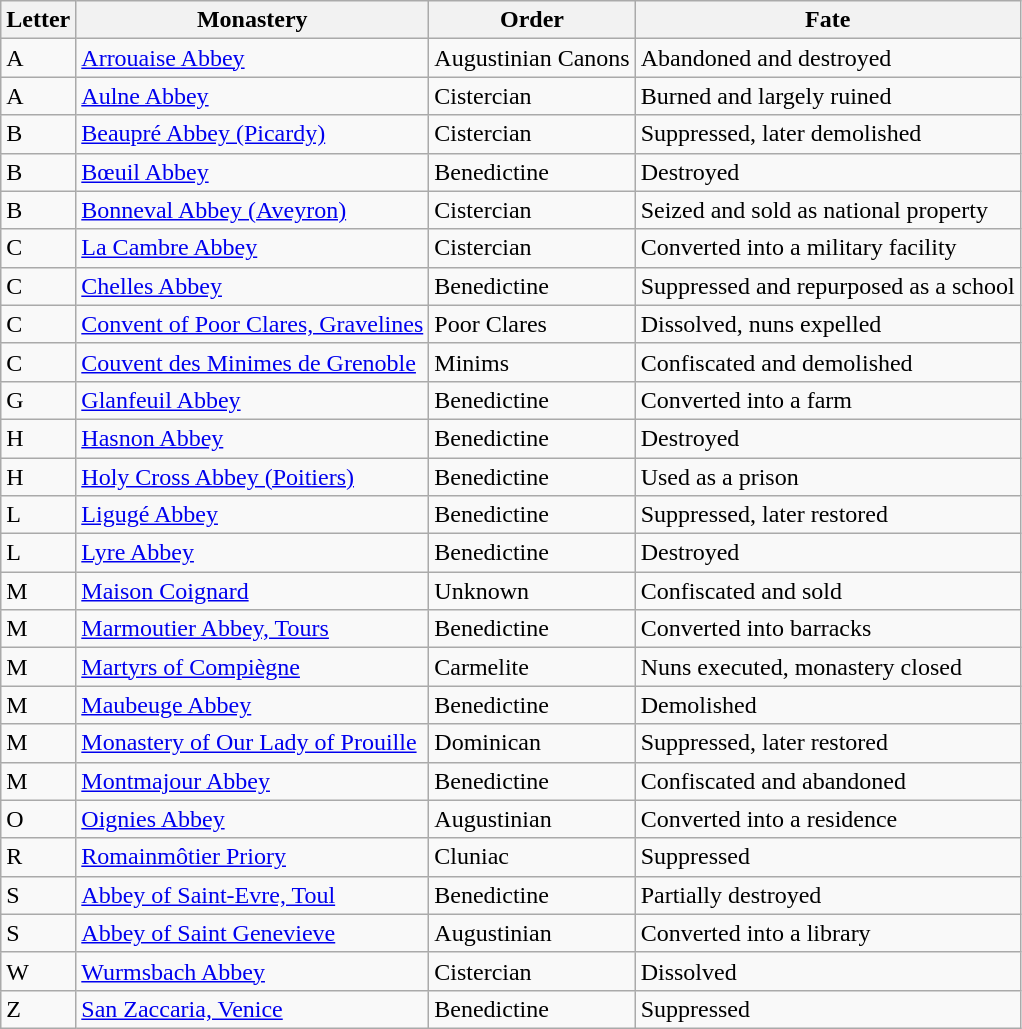<table class="wikitable sortable">
<tr>
<th>Letter</th>
<th>Monastery</th>
<th>Order</th>
<th>Fate</th>
</tr>
<tr>
<td>A</td>
<td><a href='#'>Arrouaise Abbey</a></td>
<td>Augustinian Canons</td>
<td>Abandoned and destroyed</td>
</tr>
<tr>
<td>A</td>
<td><a href='#'>Aulne Abbey</a></td>
<td>Cistercian</td>
<td>Burned and largely ruined</td>
</tr>
<tr>
<td>B</td>
<td><a href='#'>Beaupré Abbey (Picardy)</a></td>
<td>Cistercian</td>
<td>Suppressed, later demolished</td>
</tr>
<tr>
<td>B</td>
<td><a href='#'>Bœuil Abbey</a></td>
<td>Benedictine</td>
<td>Destroyed</td>
</tr>
<tr>
<td>B</td>
<td><a href='#'>Bonneval Abbey (Aveyron)</a></td>
<td>Cistercian</td>
<td>Seized and sold as national property</td>
</tr>
<tr>
<td>C</td>
<td><a href='#'>La Cambre Abbey</a></td>
<td>Cistercian</td>
<td>Converted into a military facility</td>
</tr>
<tr>
<td>C</td>
<td><a href='#'>Chelles Abbey</a></td>
<td>Benedictine</td>
<td>Suppressed and repurposed as a school</td>
</tr>
<tr>
<td>C</td>
<td><a href='#'>Convent of Poor Clares, Gravelines</a></td>
<td>Poor Clares</td>
<td>Dissolved, nuns expelled</td>
</tr>
<tr>
<td>C</td>
<td><a href='#'>Couvent des Minimes de Grenoble</a></td>
<td>Minims</td>
<td>Confiscated and demolished</td>
</tr>
<tr>
<td>G</td>
<td><a href='#'>Glanfeuil Abbey</a></td>
<td>Benedictine</td>
<td>Converted into a farm</td>
</tr>
<tr>
<td>H</td>
<td><a href='#'>Hasnon Abbey</a></td>
<td>Benedictine</td>
<td>Destroyed</td>
</tr>
<tr>
<td>H</td>
<td><a href='#'>Holy Cross Abbey (Poitiers)</a></td>
<td>Benedictine</td>
<td>Used as a prison</td>
</tr>
<tr>
<td>L</td>
<td><a href='#'>Ligugé Abbey</a></td>
<td>Benedictine</td>
<td>Suppressed, later restored</td>
</tr>
<tr>
<td>L</td>
<td><a href='#'>Lyre Abbey</a></td>
<td>Benedictine</td>
<td>Destroyed</td>
</tr>
<tr>
<td>M</td>
<td><a href='#'>Maison Coignard</a></td>
<td>Unknown</td>
<td>Confiscated and sold</td>
</tr>
<tr>
<td>M</td>
<td><a href='#'>Marmoutier Abbey, Tours</a></td>
<td>Benedictine</td>
<td>Converted into barracks</td>
</tr>
<tr>
<td>M</td>
<td><a href='#'>Martyrs of Compiègne</a></td>
<td>Carmelite</td>
<td>Nuns executed, monastery closed</td>
</tr>
<tr>
<td>M</td>
<td><a href='#'>Maubeuge Abbey</a></td>
<td>Benedictine</td>
<td>Demolished</td>
</tr>
<tr>
<td>M</td>
<td><a href='#'>Monastery of Our Lady of Prouille</a></td>
<td>Dominican</td>
<td>Suppressed, later restored</td>
</tr>
<tr>
<td>M</td>
<td><a href='#'>Montmajour Abbey</a></td>
<td>Benedictine</td>
<td>Confiscated and abandoned</td>
</tr>
<tr>
<td>O</td>
<td><a href='#'>Oignies Abbey</a></td>
<td>Augustinian</td>
<td>Converted into a residence</td>
</tr>
<tr>
<td>R</td>
<td><a href='#'>Romainmôtier Priory</a></td>
<td>Cluniac</td>
<td>Suppressed</td>
</tr>
<tr>
<td>S</td>
<td><a href='#'>Abbey of Saint-Evre, Toul</a></td>
<td>Benedictine</td>
<td>Partially destroyed</td>
</tr>
<tr>
<td>S</td>
<td><a href='#'>Abbey of Saint Genevieve</a></td>
<td>Augustinian</td>
<td>Converted into a library</td>
</tr>
<tr>
<td>W</td>
<td><a href='#'>Wurmsbach Abbey</a></td>
<td>Cistercian</td>
<td>Dissolved</td>
</tr>
<tr>
<td>Z</td>
<td><a href='#'>San Zaccaria, Venice</a></td>
<td>Benedictine</td>
<td>Suppressed</td>
</tr>
</table>
